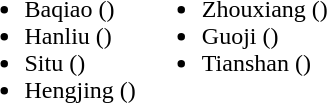<table>
<tr>
<td valign="top"><br><ul><li>Baqiao ()</li><li>Hanliu ()</li><li>Situ ()</li><li>Hengjing ()</li></ul></td>
<td valign="top"><br><ul><li>Zhouxiang ()</li><li>Guoji ()</li><li>Tianshan ()</li></ul></td>
</tr>
</table>
